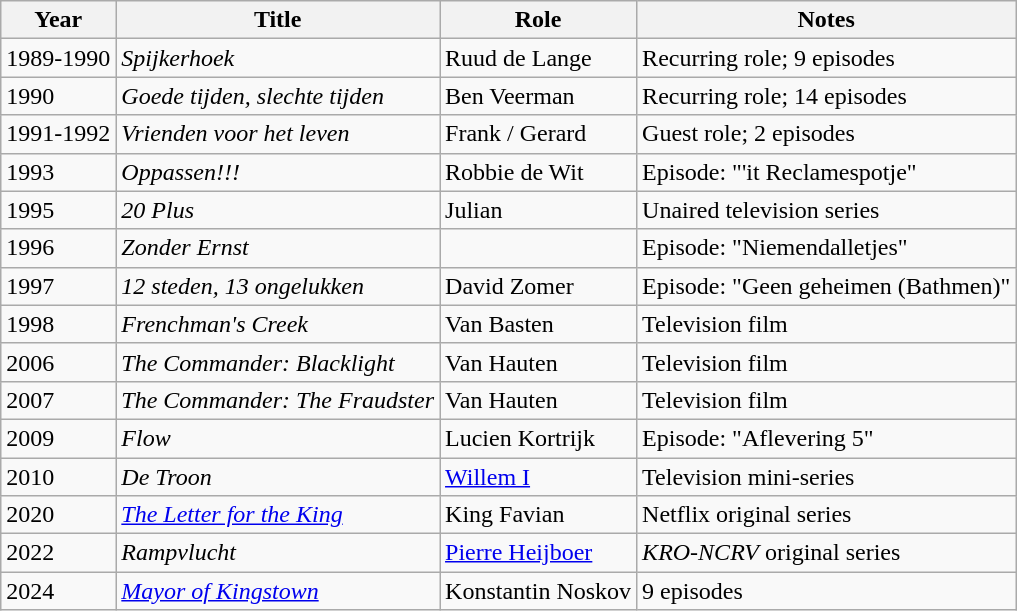<table class="wikitable sortable">
<tr>
<th>Year</th>
<th>Title</th>
<th>Role</th>
<th class="unsortable">Notes</th>
</tr>
<tr>
<td>1989-1990</td>
<td><em>Spijkerhoek</em></td>
<td>Ruud de Lange</td>
<td>Recurring role; 9 episodes</td>
</tr>
<tr>
<td>1990</td>
<td><em>Goede tijden, slechte tijden</em></td>
<td>Ben Veerman</td>
<td>Recurring role; 14 episodes</td>
</tr>
<tr>
<td>1991-1992</td>
<td><em>Vrienden voor het leven</em></td>
<td>Frank / Gerard</td>
<td>Guest role; 2 episodes</td>
</tr>
<tr>
<td>1993</td>
<td><em>Oppassen!!!</em></td>
<td>Robbie de Wit</td>
<td>Episode: "'it Reclamespotje"</td>
</tr>
<tr>
<td>1995</td>
<td><em>20 Plus</em></td>
<td>Julian</td>
<td>Unaired television series</td>
</tr>
<tr>
<td>1996</td>
<td><em>Zonder Ernst</em></td>
<td></td>
<td>Episode: "Niemendalletjes"</td>
</tr>
<tr>
<td>1997</td>
<td><em>12 steden, 13 ongelukken</em></td>
<td>David Zomer</td>
<td>Episode: "Geen geheimen (Bathmen)"</td>
</tr>
<tr>
<td>1998</td>
<td><em>Frenchman's Creek</em></td>
<td>Van Basten</td>
<td>Television film</td>
</tr>
<tr>
<td>2006</td>
<td><em>The Commander: Blacklight</em></td>
<td>Van Hauten</td>
<td>Television film</td>
</tr>
<tr>
<td>2007</td>
<td><em>The Commander: The Fraudster</em></td>
<td>Van Hauten</td>
<td>Television film</td>
</tr>
<tr>
<td>2009</td>
<td><em>Flow</em></td>
<td>Lucien Kortrijk</td>
<td>Episode: "Aflevering 5"</td>
</tr>
<tr>
<td>2010</td>
<td><em>De Troon</em></td>
<td><a href='#'>Willem I</a></td>
<td>Television mini-series</td>
</tr>
<tr>
<td>2020</td>
<td><em><a href='#'>The Letter for the King</a></em></td>
<td>King Favian</td>
<td>Netflix original series</td>
</tr>
<tr>
<td>2022</td>
<td><em>Rampvlucht</em></td>
<td><a href='#'>Pierre Heijboer</a></td>
<td><em>KRO-NCRV</em> original series</td>
</tr>
<tr>
<td>2024</td>
<td><em><a href='#'>Mayor of Kingstown</a></em></td>
<td>Konstantin Noskov</td>
<td>9 episodes</td>
</tr>
</table>
